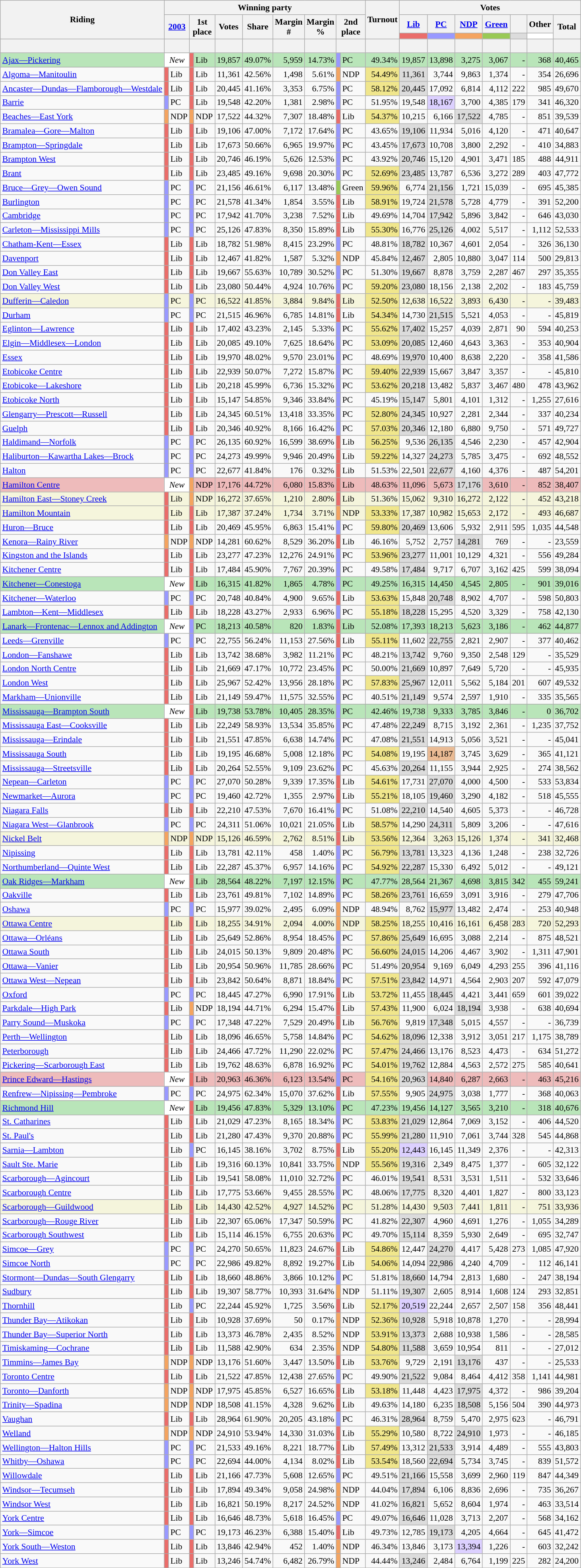<table class="wikitable sortable mw-collapsible" style="text-align:right; font-size:90%">
<tr>
<th rowspan="3" scope="col">Riding</th>
<th scope="col" colspan="10">Winning party</th>
<th rowspan="3" scope="col">Turnout<br></th>
<th scope="col" colspan="9">Votes</th>
</tr>
<tr>
<th colspan="2" rowspan="2" scope="col"><a href='#'>2003</a></th>
<th colspan="2" rowspan="2" scope="col">1st<br>place</th>
<th rowspan="2" scope="col">Votes</th>
<th rowspan="2" scope="col">Share</th>
<th rowspan="2" scope="col">Margin<br>#</th>
<th rowspan="2" scope="col">Margin<br>%</th>
<th colspan="2" rowspan="2" scope="col">2nd<br>place</th>
<th scope="col"><a href='#'>Lib</a></th>
<th scope="col"><a href='#'>PC</a></th>
<th scope="col"><a href='#'>NDP</a></th>
<th scope="col"><a href='#'>Green</a></th>
<th scope="col"></th>
<th scope="col">Other</th>
<th rowspan="2" scope="col">Total</th>
</tr>
<tr>
<th scope="col" style="background-color:#EA6D6A;"></th>
<th scope="col" style="background-color:#9999FF;"></th>
<th scope="col" style="background-color:#F4A460;"></th>
<th scope="col" style="background-color:#99C955;"></th>
<th scope="col" style="background-color:#DCDCDC;"></th>
<th scope="col" style="background-color:#FFFFFF;"></th>
</tr>
<tr>
<th> </th>
<th colspan="2"></th>
<th colspan="2"></th>
<th></th>
<th></th>
<th></th>
<th></th>
<th colspan="2"></th>
<th></th>
<th></th>
<th></th>
<th></th>
<th></th>
<th></th>
<th></th>
<th></th>
</tr>
<tr style="background-color:#B9E5B9;">
<td style="text-align:left;"><a href='#'>Ajax—Pickering</a></td>
<td colspan="2" style="background-color:#FFFFFF; text-align:center;"><em>New</em></td>
<td style="background-color:#EA6D6A;"></td>
<td style="text-align:left;">Lib</td>
<td>19,857</td>
<td>49.07%</td>
<td>5,959</td>
<td>14.73%</td>
<td style="background-color:#9999FF;"></td>
<td style="text-align:left;">PC</td>
<td>49.34%</td>
<td>19,857</td>
<td>13,898</td>
<td>3,275</td>
<td>3,067</td>
<td>-</td>
<td>368</td>
<td>40,465</td>
</tr>
<tr>
<td style="text-align:left;"><a href='#'>Algoma—Manitoulin</a></td>
<td style="background-color:#EA6D6A;"></td>
<td style="text-align:left;">Lib</td>
<td style="background-color:#EA6D6A;"></td>
<td style="text-align:left;">Lib</td>
<td>11,361</td>
<td>42.56%</td>
<td>1,498</td>
<td>5.61%</td>
<td style="background-color:#F4A460;"></td>
<td style="text-align:left;">NDP</td>
<td style="background-color:#F0E68C;">54.49%</td>
<td style="background-color:#DCDCDC;">11,361</td>
<td>3,744</td>
<td>9,863</td>
<td>1,374</td>
<td>-</td>
<td>354</td>
<td>26,696</td>
</tr>
<tr>
<td style="text-align:left;"><a href='#'>Ancaster—Dundas—Flamborough—Westdale</a></td>
<td style="background-color:#EA6D6A;"></td>
<td style="text-align:left;">Lib</td>
<td style="background-color:#EA6D6A;"></td>
<td style="text-align:left;">Lib</td>
<td>20,445</td>
<td>41.16%</td>
<td>3,353</td>
<td>6.75%</td>
<td style="background-color:#9999FF;"></td>
<td style="text-align:left;">PC</td>
<td style="background-color:#F0E68C;">58.12%</td>
<td style="background-color:#DCDCDC;">20,445</td>
<td>17,092</td>
<td>6,814</td>
<td>4,112</td>
<td>222</td>
<td>985</td>
<td>49,670</td>
</tr>
<tr>
<td style="text-align:left;"><a href='#'>Barrie</a></td>
<td style="background-color:#9999FF;"></td>
<td style="text-align:left;">PC</td>
<td style="background-color:#EA6D6A;"></td>
<td style="text-align:left;">Lib</td>
<td>19,548</td>
<td>42.20%</td>
<td>1,381</td>
<td>2.98%</td>
<td style="background-color:#9999FF;"></td>
<td style="text-align:left;">PC</td>
<td>51.95%</td>
<td>19,548</td>
<td style="background-color:#DCD0FF;">18,167</td>
<td>3,700</td>
<td>4,385</td>
<td>179</td>
<td>341</td>
<td>46,320</td>
</tr>
<tr>
<td style="text-align:left;"><a href='#'>Beaches—East York</a></td>
<td style="background-color:#F4A460;"></td>
<td style="text-align:left;">NDP</td>
<td style="background-color:#F4A460;"></td>
<td style="text-align:left;">NDP</td>
<td>17,522</td>
<td>44.32%</td>
<td>7,307</td>
<td>18.48%</td>
<td style="background-color:#EA6D6A;"></td>
<td style="text-align:left;">Lib</td>
<td style="background-color:#F0E68C;">54.37%</td>
<td>10,215</td>
<td>6,166</td>
<td style="background-color:#DCDCDC;">17,522</td>
<td>4,785</td>
<td>-</td>
<td>851</td>
<td>39,539</td>
</tr>
<tr>
<td style="text-align:left;"><a href='#'>Bramalea—Gore—Malton</a></td>
<td style="background-color:#EA6D6A;"></td>
<td style="text-align:left;">Lib</td>
<td style="background-color:#EA6D6A;"></td>
<td style="text-align:left;">Lib</td>
<td>19,106</td>
<td>47.00%</td>
<td>7,172</td>
<td>17.64%</td>
<td style="background-color:#9999FF;"></td>
<td style="text-align:left;">PC</td>
<td>43.65%</td>
<td style="background-color:#DCDCDC;">19,106</td>
<td>11,934</td>
<td>5,016</td>
<td>4,120</td>
<td>-</td>
<td>471</td>
<td>40,647</td>
</tr>
<tr>
<td style="text-align:left;"><a href='#'>Brampton—Springdale</a></td>
<td style="background-color:#EA6D6A;"></td>
<td style="text-align:left;">Lib</td>
<td style="background-color:#EA6D6A;"></td>
<td style="text-align:left;">Lib</td>
<td>17,673</td>
<td>50.66%</td>
<td>6,965</td>
<td>19.97%</td>
<td style="background-color:#9999FF;"></td>
<td style="text-align:left;">PC</td>
<td>43.45%</td>
<td style="background-color:#DCDCDC;">17,673</td>
<td>10,708</td>
<td>3,800</td>
<td>2,292</td>
<td>-</td>
<td>410</td>
<td>34,883</td>
</tr>
<tr>
<td style="text-align:left;"><a href='#'>Brampton West</a></td>
<td style="background-color:#EA6D6A;"></td>
<td style="text-align:left;">Lib</td>
<td style="background-color:#EA6D6A;"></td>
<td style="text-align:left;">Lib</td>
<td>20,746</td>
<td>46.19%</td>
<td>5,626</td>
<td>12.53%</td>
<td style="background-color:#9999FF;"></td>
<td style="text-align:left;">PC</td>
<td>43.92%</td>
<td style="background-color:#DCDCDC;">20,746</td>
<td>15,120</td>
<td>4,901</td>
<td>3,471</td>
<td>185</td>
<td>488</td>
<td>44,911</td>
</tr>
<tr>
<td style="text-align:left;"><a href='#'>Brant</a></td>
<td style="background-color:#EA6D6A;"></td>
<td style="text-align:left;">Lib</td>
<td style="background-color:#EA6D6A;"></td>
<td style="text-align:left;">Lib</td>
<td>23,485</td>
<td>49.16%</td>
<td>9,698</td>
<td>20.30%</td>
<td style="background-color:#9999FF;"></td>
<td style="text-align:left;">PC</td>
<td style="background-color:#F0E68C;">52.69%</td>
<td style="background-color:#DCDCDC;">23,485</td>
<td>13,787</td>
<td>6,536</td>
<td>3,272</td>
<td>289</td>
<td>403</td>
<td>47,772</td>
</tr>
<tr>
<td style="text-align:left;"><a href='#'>Bruce—Grey—Owen Sound</a></td>
<td style="background-color:#9999FF;"></td>
<td style="text-align:left;">PC</td>
<td style="background-color:#9999FF;"></td>
<td style="text-align:left;">PC</td>
<td>21,156</td>
<td>46.61%</td>
<td>6,117</td>
<td>13.48%</td>
<td style="background-color:#99C955;"></td>
<td style="text-align:left;">Green</td>
<td style="background-color:#F0E68C;">59.96%</td>
<td>6,774</td>
<td style="background-color:#DCDCDC;">21,156</td>
<td>1,721</td>
<td>15,039</td>
<td>-</td>
<td>695</td>
<td>45,385</td>
</tr>
<tr>
<td style="text-align:left;"><a href='#'>Burlington</a></td>
<td style="background-color:#9999FF;"></td>
<td style="text-align:left;">PC</td>
<td style="background-color:#9999FF;"></td>
<td style="text-align:left;">PC</td>
<td>21,578</td>
<td>41.34%</td>
<td>1,854</td>
<td>3.55%</td>
<td style="background-color:#EA6D6A;"></td>
<td style="text-align:left;">Lib</td>
<td style="background-color:#F0E68C;">58.91%</td>
<td>19,724</td>
<td style="background-color:#DCDCDC;">21,578</td>
<td>5,728</td>
<td>4,779</td>
<td>-</td>
<td>391</td>
<td>52,200</td>
</tr>
<tr>
<td style="text-align:left;"><a href='#'>Cambridge</a></td>
<td style="background-color:#9999FF;"></td>
<td style="text-align:left;">PC</td>
<td style="background-color:#9999FF;"></td>
<td style="text-align:left;">PC</td>
<td>17,942</td>
<td>41.70%</td>
<td>3,238</td>
<td>7.52%</td>
<td style="background-color:#EA6D6A;"></td>
<td style="text-align:left;">Lib</td>
<td>49.69%</td>
<td>14,704</td>
<td style="background-color:#DCDCDC;">17,942</td>
<td>5,896</td>
<td>3,842</td>
<td>-</td>
<td>646</td>
<td>43,030</td>
</tr>
<tr>
<td style="text-align:left;"><a href='#'>Carleton—Mississippi Mills</a></td>
<td style="background-color:#9999FF;"></td>
<td style="text-align:left;">PC</td>
<td style="background-color:#9999FF;"></td>
<td style="text-align:left;">PC</td>
<td>25,126</td>
<td>47.83%</td>
<td>8,350</td>
<td>15.89%</td>
<td style="background-color:#EA6D6A;"></td>
<td style="text-align:left;">Lib</td>
<td style="background-color:#F0E68C;">55.30%</td>
<td>16,776</td>
<td style="background-color:#DCDCDC;">25,126</td>
<td>4,002</td>
<td>5,517</td>
<td>-</td>
<td>1,112</td>
<td>52,533</td>
</tr>
<tr>
<td style="text-align:left;"><a href='#'>Chatham-Kent—Essex</a></td>
<td style="background-color:#EA6D6A;"></td>
<td style="text-align:left;">Lib</td>
<td style="background-color:#EA6D6A;"></td>
<td style="text-align:left;">Lib</td>
<td>18,782</td>
<td>51.98%</td>
<td>8,415</td>
<td>23.29%</td>
<td style="background-color:#9999FF;"></td>
<td style="text-align:left;">PC</td>
<td>48.81%</td>
<td style="background-color:#DCDCDC;">18,782</td>
<td>10,367</td>
<td>4,601</td>
<td>2,054</td>
<td>-</td>
<td>326</td>
<td>36,130</td>
</tr>
<tr>
<td style="text-align:left;"><a href='#'>Davenport</a></td>
<td style="background-color:#EA6D6A;"></td>
<td style="text-align:left;">Lib</td>
<td style="background-color:#EA6D6A;"></td>
<td style="text-align:left;">Lib</td>
<td>12,467</td>
<td>41.82%</td>
<td>1,587</td>
<td>5.32%</td>
<td style="background-color:#F4A460;"></td>
<td style="text-align:left;">NDP</td>
<td>45.84%</td>
<td style="background-color:#DCDCDC;">12,467</td>
<td>2,805</td>
<td>10,880</td>
<td>3,047</td>
<td>114</td>
<td>500</td>
<td>29,813</td>
</tr>
<tr>
<td style="text-align:left;"><a href='#'>Don Valley East</a></td>
<td style="background-color:#EA6D6A;"></td>
<td style="text-align:left;">Lib</td>
<td style="background-color:#EA6D6A;"></td>
<td style="text-align:left;">Lib</td>
<td>19,667</td>
<td>55.63%</td>
<td>10,789</td>
<td>30.52%</td>
<td style="background-color:#9999FF;"></td>
<td style="text-align:left;">PC</td>
<td>51.30%</td>
<td style="background-color:#DCDCDC;">19,667</td>
<td>8,878</td>
<td>3,759</td>
<td>2,287</td>
<td>467</td>
<td>297</td>
<td>35,355</td>
</tr>
<tr>
<td style="text-align:left;"><a href='#'>Don Valley West</a></td>
<td style="background-color:#EA6D6A;"></td>
<td style="text-align:left;">Lib</td>
<td style="background-color:#EA6D6A;"></td>
<td style="text-align:left;">Lib</td>
<td>23,080</td>
<td>50.44%</td>
<td>4,924</td>
<td>10.76%</td>
<td style="background-color:#9999FF;"></td>
<td style="text-align:left;">PC</td>
<td style="background-color:#F0E68C;">59.20%</td>
<td style="background-color:#DCDCDC;">23,080</td>
<td>18,156</td>
<td>2,138</td>
<td>2,202</td>
<td>-</td>
<td>183</td>
<td>45,759</td>
</tr>
<tr style="background-color:#F5F5DC;">
<td style="text-align:left;"><a href='#'>Dufferin—Caledon</a></td>
<td style="background-color:#9999FF;"></td>
<td style="text-align:left;">PC</td>
<td style="background-color:#9999FF;"></td>
<td style="text-align:left;">PC</td>
<td>16,522</td>
<td>41.85%</td>
<td>3,884</td>
<td>9.84%</td>
<td style="background-color:#EA6D6A;"></td>
<td style="text-align:left;">Lib</td>
<td style="background-color:#F0E68C;">52.50%</td>
<td>12,638</td>
<td>16,522</td>
<td>3,893</td>
<td>6,430</td>
<td>-</td>
<td>-</td>
<td>39,483</td>
</tr>
<tr>
<td style="text-align:left;"><a href='#'>Durham</a></td>
<td style="background-color:#9999FF;"></td>
<td style="text-align:left;">PC</td>
<td style="background-color:#9999FF;"></td>
<td style="text-align:left;">PC</td>
<td>21,515</td>
<td>46.96%</td>
<td>6,785</td>
<td>14.81%</td>
<td style="background-color:#EA6D6A;"></td>
<td style="text-align:left;">Lib</td>
<td style="background-color:#F0E68C;">54.34%</td>
<td>14,730</td>
<td style="background-color:#DCDCDC;">21,515</td>
<td>5,521</td>
<td>4,053</td>
<td>-</td>
<td>-</td>
<td>45,819</td>
</tr>
<tr>
<td style="text-align:left;"><a href='#'>Eglinton—Lawrence</a></td>
<td style="background-color:#EA6D6A;"></td>
<td style="text-align:left;">Lib</td>
<td style="background-color:#EA6D6A;"></td>
<td style="text-align:left;">Lib</td>
<td>17,402</td>
<td>43.23%</td>
<td>2,145</td>
<td>5.33%</td>
<td style="background-color:#9999FF;"></td>
<td style="text-align:left;">PC</td>
<td style="background-color:#F0E68C;">55.62%</td>
<td style="background-color:#DCDCDC;">17,402</td>
<td>15,257</td>
<td>4,039</td>
<td>2,871</td>
<td>90</td>
<td>594</td>
<td>40,253</td>
</tr>
<tr>
<td style="text-align:left;"><a href='#'>Elgin—Middlesex—London</a></td>
<td style="background-color:#EA6D6A;"></td>
<td style="text-align:left;">Lib</td>
<td style="background-color:#EA6D6A;"></td>
<td style="text-align:left;">Lib</td>
<td>20,085</td>
<td>49.10%</td>
<td>7,625</td>
<td>18.64%</td>
<td style="background-color:#9999FF;"></td>
<td style="text-align:left;">PC</td>
<td style="background-color:#F0E68C;">53.09%</td>
<td style="background-color:#DCDCDC;">20,085</td>
<td>12,460</td>
<td>4,643</td>
<td>3,363</td>
<td>-</td>
<td>353</td>
<td>40,904</td>
</tr>
<tr>
<td style="text-align:left;"><a href='#'>Essex</a></td>
<td style="background-color:#EA6D6A;"></td>
<td style="text-align:left;">Lib</td>
<td style="background-color:#EA6D6A;"></td>
<td style="text-align:left;">Lib</td>
<td>19,970</td>
<td>48.02%</td>
<td>9,570</td>
<td>23.01%</td>
<td style="background-color:#9999FF;"></td>
<td style="text-align:left;">PC</td>
<td>48.69%</td>
<td style="background-color:#DCDCDC;">19,970</td>
<td>10,400</td>
<td>8,638</td>
<td>2,220</td>
<td>-</td>
<td>358</td>
<td>41,586</td>
</tr>
<tr>
<td style="text-align:left;"><a href='#'>Etobicoke Centre</a></td>
<td style="background-color:#EA6D6A;"></td>
<td style="text-align:left;">Lib</td>
<td style="background-color:#EA6D6A;"></td>
<td style="text-align:left;">Lib</td>
<td>22,939</td>
<td>50.07%</td>
<td>7,272</td>
<td>15.87%</td>
<td style="background-color:#9999FF;"></td>
<td style="text-align:left;">PC</td>
<td style="background-color:#F0E68C;">59.40%</td>
<td style="background-color:#DCDCDC;">22,939</td>
<td>15,667</td>
<td>3,847</td>
<td>3,357</td>
<td>-</td>
<td>-</td>
<td>45,810</td>
</tr>
<tr>
<td style="text-align:left;"><a href='#'>Etobicoke—Lakeshore</a></td>
<td style="background-color:#EA6D6A;"></td>
<td style="text-align:left;">Lib</td>
<td style="background-color:#EA6D6A;"></td>
<td style="text-align:left;">Lib</td>
<td>20,218</td>
<td>45.99%</td>
<td>6,736</td>
<td>15.32%</td>
<td style="background-color:#9999FF;"></td>
<td style="text-align:left;">PC</td>
<td style="background-color:#F0E68C;">53.62%</td>
<td style="background-color:#DCDCDC;">20,218</td>
<td>13,482</td>
<td>5,837</td>
<td>3,467</td>
<td>480</td>
<td>478</td>
<td>43,962</td>
</tr>
<tr>
<td style="text-align:left;"><a href='#'>Etobicoke North</a></td>
<td style="background-color:#EA6D6A;"></td>
<td style="text-align:left;">Lib</td>
<td style="background-color:#EA6D6A;"></td>
<td style="text-align:left;">Lib</td>
<td>15,147</td>
<td>54.85%</td>
<td>9,346</td>
<td>33.84%</td>
<td style="background-color:#9999FF;"></td>
<td style="text-align:left;">PC</td>
<td>45.19%</td>
<td style="background-color:#DCDCDC;">15,147</td>
<td>5,801</td>
<td>4,101</td>
<td>1,312</td>
<td>-</td>
<td>1,255</td>
<td>27,616</td>
</tr>
<tr>
<td style="text-align:left;"><a href='#'>Glengarry—Prescott—Russell</a></td>
<td style="background-color:#EA6D6A;"></td>
<td style="text-align:left;">Lib</td>
<td style="background-color:#EA6D6A;"></td>
<td style="text-align:left;">Lib</td>
<td>24,345</td>
<td>60.51%</td>
<td>13,418</td>
<td>33.35%</td>
<td style="background-color:#9999FF;"></td>
<td style="text-align:left;">PC</td>
<td style="background-color:#F0E68C;">52.80%</td>
<td style="background-color:#DCDCDC;">24,345</td>
<td>10,927</td>
<td>2,281</td>
<td>2,344</td>
<td>-</td>
<td>337</td>
<td>40,234</td>
</tr>
<tr>
<td style="text-align:left;"><a href='#'>Guelph</a></td>
<td style="background-color:#EA6D6A;"></td>
<td style="text-align:left;">Lib</td>
<td style="background-color:#EA6D6A;"></td>
<td style="text-align:left;">Lib</td>
<td>20,346</td>
<td>40.92%</td>
<td>8,166</td>
<td>16.42%</td>
<td style="background-color:#9999FF;"></td>
<td style="text-align:left;">PC</td>
<td style="background-color:#F0E68C;">57.03%</td>
<td style="background-color:#DCDCDC;">20,346</td>
<td>12,180</td>
<td>6,880</td>
<td>9,750</td>
<td>-</td>
<td>571</td>
<td>49,727</td>
</tr>
<tr>
<td style="text-align:left;"><a href='#'>Haldimand—Norfolk</a></td>
<td style="background-color:#9999FF;"></td>
<td style="text-align:left;">PC</td>
<td style="background-color:#9999FF;"></td>
<td style="text-align:left;">PC</td>
<td>26,135</td>
<td>60.92%</td>
<td>16,599</td>
<td>38.69%</td>
<td style="background-color:#EA6D6A;"></td>
<td style="text-align:left;">Lib</td>
<td style="background-color:#F0E68C;">56.25%</td>
<td>9,536</td>
<td style="background-color:#DCDCDC;">26,135</td>
<td>4,546</td>
<td>2,230</td>
<td>-</td>
<td>457</td>
<td>42,904</td>
</tr>
<tr>
<td style="text-align:left;"><a href='#'>Haliburton—Kawartha Lakes—Brock</a></td>
<td style="background-color:#9999FF;"></td>
<td style="text-align:left;">PC</td>
<td style="background-color:#9999FF;"></td>
<td style="text-align:left;">PC</td>
<td>24,273</td>
<td>49.99%</td>
<td>9,946</td>
<td>20.49%</td>
<td style="background-color:#EA6D6A;"></td>
<td style="text-align:left;">Lib</td>
<td style="background-color:#F0E68C;">59.22%</td>
<td>14,327</td>
<td style="background-color:#DCDCDC;">24,273</td>
<td>5,785</td>
<td>3,475</td>
<td>-</td>
<td>692</td>
<td>48,552</td>
</tr>
<tr>
<td style="text-align:left;"><a href='#'>Halton</a></td>
<td style="background-color:#9999FF;"></td>
<td style="text-align:left;">PC</td>
<td style="background-color:#9999FF;"></td>
<td style="text-align:left;">PC</td>
<td>22,677</td>
<td>41.84%</td>
<td>176</td>
<td>0.32%</td>
<td style="background-color:#EA6D6A;"></td>
<td style="text-align:left;">Lib</td>
<td>51.53%</td>
<td>22,501</td>
<td style="background-color:#DCDCDC;">22,677</td>
<td>4,160</td>
<td>4,376</td>
<td>-</td>
<td>487</td>
<td>54,201</td>
</tr>
<tr style="background-color:#EEBBBB;">
<td style="text-align:left;"><a href='#'>Hamilton Centre</a></td>
<td colspan="2" style="background-color:#FFFFFF; text-align:center;"><em>New</em></td>
<td style="background-color:#F4A460;"></td>
<td style="text-align:left;">NDP</td>
<td>17,176</td>
<td>44.72%</td>
<td>6,080</td>
<td>15.83%</td>
<td style="background-color:#EA6D6A;"></td>
<td style="text-align:left;">Lib</td>
<td>48.63%</td>
<td>11,096</td>
<td>5,673</td>
<td style="background-color:#DCDCDC;">17,176</td>
<td>3,610</td>
<td>-</td>
<td>852</td>
<td>38,407</td>
</tr>
<tr style="background-color:#F5F5DC;">
<td style="text-align:left;"><a href='#'>Hamilton East—Stoney Creek</a></td>
<td style="background-color:#EA6D6A;"></td>
<td style="text-align:left;">Lib</td>
<td style="background-color:#F4A460;"></td>
<td style="text-align:left;">NDP</td>
<td>16,272</td>
<td>37.65%</td>
<td>1,210</td>
<td>2.80%</td>
<td style="background-color:#EA6D6A;"></td>
<td style="text-align:left;">Lib</td>
<td>51.36%</td>
<td>15,062</td>
<td>9,310</td>
<td>16,272</td>
<td>2,122</td>
<td>-</td>
<td>452</td>
<td>43,218</td>
</tr>
<tr style="background-color:#F5F5DC;">
<td style="text-align:left;"><a href='#'>Hamilton Mountain</a></td>
<td style="background-color:#EA6D6A;"></td>
<td style="text-align:left;">Lib</td>
<td style="background-color:#EA6D6A;"></td>
<td style="text-align:left;">Lib</td>
<td>17,387</td>
<td>37.24%</td>
<td>1,734</td>
<td>3.71%</td>
<td style="background-color:#F4A460;"></td>
<td style="text-align:left;">NDP</td>
<td style="background-color:#F0E68C;">53.33%</td>
<td>17,387</td>
<td>10,982</td>
<td>15,653</td>
<td>2,172</td>
<td>-</td>
<td>493</td>
<td>46,687</td>
</tr>
<tr>
<td style="text-align:left;"><a href='#'>Huron—Bruce</a></td>
<td style="background-color:#EA6D6A;"></td>
<td style="text-align:left;">Lib</td>
<td style="background-color:#EA6D6A;"></td>
<td style="text-align:left;">Lib</td>
<td>20,469</td>
<td>45.95%</td>
<td>6,863</td>
<td>15.41%</td>
<td style="background-color:#9999FF;"></td>
<td style="text-align:left;">PC</td>
<td style="background-color:#F0E68C;">59.80%</td>
<td style="background-color:#DCDCDC;">20,469</td>
<td>13,606</td>
<td>5,932</td>
<td>2,911</td>
<td>595</td>
<td>1,035</td>
<td>44,548</td>
</tr>
<tr>
<td style="text-align:left;"><a href='#'>Kenora—Rainy River</a></td>
<td style="background-color:#F4A460;"></td>
<td style="text-align:left;">NDP</td>
<td style="background-color:#F4A460;"></td>
<td style="text-align:left;">NDP</td>
<td>14,281</td>
<td>60.62%</td>
<td>8,529</td>
<td>36.20%</td>
<td style="background-color:#EA6D6A;"></td>
<td style="text-align:left;">Lib</td>
<td>46.16%</td>
<td>5,752</td>
<td>2,757</td>
<td style="background-color:#DCDCDC;">14,281</td>
<td>769</td>
<td>-</td>
<td>-</td>
<td>23,559</td>
</tr>
<tr>
<td style="text-align:left;"><a href='#'>Kingston and the Islands</a></td>
<td style="background-color:#EA6D6A;"></td>
<td style="text-align:left;">Lib</td>
<td style="background-color:#EA6D6A;"></td>
<td style="text-align:left;">Lib</td>
<td>23,277</td>
<td>47.23%</td>
<td>12,276</td>
<td>24.91%</td>
<td style="background-color:#9999FF;"></td>
<td style="text-align:left;">PC</td>
<td style="background-color:#F0E68C;">53.96%</td>
<td style="background-color:#DCDCDC;">23,277</td>
<td>11,001</td>
<td>10,129</td>
<td>4,321</td>
<td>-</td>
<td>556</td>
<td>49,284</td>
</tr>
<tr>
<td style="text-align:left;"><a href='#'>Kitchener Centre</a></td>
<td style="background-color:#EA6D6A;"></td>
<td style="text-align:left;">Lib</td>
<td style="background-color:#EA6D6A;"></td>
<td style="text-align:left;">Lib</td>
<td>17,484</td>
<td>45.90%</td>
<td>7,767</td>
<td>20.39%</td>
<td style="background-color:#9999FF;"></td>
<td style="text-align:left;">PC</td>
<td>49.58%</td>
<td style="background-color:#DCDCDC;">17,484</td>
<td>9,717</td>
<td>6,707</td>
<td>3,162</td>
<td>425</td>
<td>599</td>
<td>38,094</td>
</tr>
<tr style="background-color:#B9E5B9;">
<td style="text-align:left;"><a href='#'>Kitchener—Conestoga</a></td>
<td colspan="2" style="background-color:#FFFFFF; text-align:center;"><em>New</em></td>
<td style="background-color:#EA6D6A;"></td>
<td style="text-align:left;">Lib</td>
<td>16,315</td>
<td>41.82%</td>
<td>1,865</td>
<td>4.78%</td>
<td style="background-color:#9999FF;"></td>
<td style="text-align:left;">PC</td>
<td>49.25%</td>
<td>16,315</td>
<td>14,450</td>
<td>4,545</td>
<td>2,805</td>
<td>-</td>
<td>901</td>
<td>39,016</td>
</tr>
<tr>
<td style="text-align:left;"><a href='#'>Kitchener—Waterloo</a></td>
<td style="background-color:#9999FF;"></td>
<td style="text-align:left;">PC</td>
<td style="background-color:#9999FF;"></td>
<td style="text-align:left;">PC</td>
<td>20,748</td>
<td>40.84%</td>
<td>4,900</td>
<td>9.65%</td>
<td style="background-color:#EA6D6A;"></td>
<td style="text-align:left;">Lib</td>
<td style="background-color:#F0E68C;">53.63%</td>
<td>15,848</td>
<td style="background-color:#DCDCDC;">20,748</td>
<td>8,902</td>
<td>4,707</td>
<td>-</td>
<td>598</td>
<td>50,803</td>
</tr>
<tr>
<td style="text-align:left;"><a href='#'>Lambton—Kent—Middlesex</a></td>
<td style="background-color:#EA6D6A;"></td>
<td style="text-align:left;">Lib</td>
<td style="background-color:#EA6D6A;"></td>
<td style="text-align:left;">Lib</td>
<td>18,228</td>
<td>43.27%</td>
<td>2,933</td>
<td>6.96%</td>
<td style="background-color:#9999FF;"></td>
<td style="text-align:left;">PC</td>
<td style="background-color:#F0E68C;">55.18%</td>
<td style="background-color:#DCDCDC;">18,228</td>
<td>15,295</td>
<td>4,520</td>
<td>3,329</td>
<td>-</td>
<td>758</td>
<td>42,130</td>
</tr>
<tr style="background-color:#B9E5B9;">
<td style="text-align:left;"><a href='#'>Lanark—Frontenac—Lennox and Addington</a></td>
<td colspan="2" style="background-color:#FFFFFF; text-align:center;"><em>New</em></td>
<td style="background-color:#9999FF;"></td>
<td style="text-align:left;">PC</td>
<td>18,213</td>
<td>40.58%</td>
<td>820</td>
<td>1.83%</td>
<td style="background-color:#EA6D6A;"></td>
<td style="text-align:left;">Lib</td>
<td>52.08%</td>
<td>17,393</td>
<td>18,213</td>
<td>5,623</td>
<td>3,186</td>
<td>-</td>
<td>462</td>
<td>44,877</td>
</tr>
<tr>
<td style="text-align:left;"><a href='#'>Leeds—Grenville</a></td>
<td style="background-color:#9999FF;"></td>
<td style="text-align:left;">PC</td>
<td style="background-color:#9999FF;"></td>
<td style="text-align:left;">PC</td>
<td>22,755</td>
<td>56.24%</td>
<td>11,153</td>
<td>27.56%</td>
<td style="background-color:#EA6D6A;"></td>
<td style="text-align:left;">Lib</td>
<td style="background-color:#F0E68C;">55.11%</td>
<td>11,602</td>
<td style="background-color:#DCDCDC;">22,755</td>
<td>2,821</td>
<td>2,907</td>
<td>-</td>
<td>377</td>
<td>40,462</td>
</tr>
<tr>
<td style="text-align:left;"><a href='#'>London—Fanshawe</a></td>
<td style="background-color:#EA6D6A;"></td>
<td style="text-align:left;">Lib</td>
<td style="background-color:#EA6D6A;"></td>
<td style="text-align:left;">Lib</td>
<td>13,742</td>
<td>38.68%</td>
<td>3,982</td>
<td>11.21%</td>
<td style="background-color:#9999FF;"></td>
<td style="text-align:left;">PC</td>
<td>48.21%</td>
<td style="background-color:#DCDCDC;">13,742</td>
<td>9,760</td>
<td>9,350</td>
<td>2,548</td>
<td>129</td>
<td>-</td>
<td>35,529</td>
</tr>
<tr>
<td style="text-align:left;"><a href='#'>London North Centre</a></td>
<td style="background-color:#EA6D6A;"></td>
<td style="text-align:left;">Lib</td>
<td style="background-color:#EA6D6A;"></td>
<td style="text-align:left;">Lib</td>
<td>21,669</td>
<td>47.17%</td>
<td>10,772</td>
<td>23.45%</td>
<td style="background-color:#9999FF;"></td>
<td style="text-align:left;">PC</td>
<td>50.00%</td>
<td style="background-color:#DCDCDC;">21,669</td>
<td>10,897</td>
<td>7,649</td>
<td>5,720</td>
<td>-</td>
<td>-</td>
<td>45,935</td>
</tr>
<tr>
<td style="text-align:left;"><a href='#'>London West</a></td>
<td style="background-color:#EA6D6A;"></td>
<td style="text-align:left;">Lib</td>
<td style="background-color:#EA6D6A;"></td>
<td style="text-align:left;">Lib</td>
<td>25,967</td>
<td>52.42%</td>
<td>13,956</td>
<td>28.18%</td>
<td style="background-color:#9999FF;"></td>
<td style="text-align:left;">PC</td>
<td style="background-color:#F0E68C;">57.83%</td>
<td style="background-color:#DCDCDC;">25,967</td>
<td>12,011</td>
<td>5,562</td>
<td>5,184</td>
<td>201</td>
<td>607</td>
<td>49,532</td>
</tr>
<tr>
<td style="text-align:left;"><a href='#'>Markham—Unionville</a></td>
<td style="background-color:#EA6D6A;"></td>
<td style="text-align:left;">Lib</td>
<td style="background-color:#EA6D6A;"></td>
<td style="text-align:left;">Lib</td>
<td>21,149</td>
<td>59.47%</td>
<td>11,575</td>
<td>32.55%</td>
<td style="background-color:#9999FF;"></td>
<td style="text-align:left;">PC</td>
<td>40.51%</td>
<td style="background-color:#DCDCDC;">21,149</td>
<td>9,574</td>
<td>2,597</td>
<td>1,910</td>
<td>-</td>
<td>335</td>
<td>35,565</td>
</tr>
<tr style="background-color:#B9E5B9;">
<td style="text-align:left;"><a href='#'>Mississauga—Brampton South</a></td>
<td colspan="2" style="background-color:#FFFFFF; text-align:center;"><em>New</em></td>
<td style="background-color:#EA6D6A;"></td>
<td style="text-align:left;">Lib</td>
<td>19,738</td>
<td>53.78%</td>
<td>10,405</td>
<td>28.35%</td>
<td style="background-color:#9999FF;"></td>
<td style="text-align:left;">PC</td>
<td>42.46%</td>
<td>19,738</td>
<td>9,333</td>
<td>3,785</td>
<td>3,846</td>
<td>-</td>
<td>0</td>
<td>36,702</td>
</tr>
<tr>
<td style="text-align:left;"><a href='#'>Mississauga East—Cooksville</a></td>
<td style="background-color:#EA6D6A;"></td>
<td style="text-align:left;">Lib</td>
<td style="background-color:#EA6D6A;"></td>
<td style="text-align:left;">Lib</td>
<td>22,249</td>
<td>58.93%</td>
<td>13,534</td>
<td>35.85%</td>
<td style="background-color:#9999FF;"></td>
<td style="text-align:left;">PC</td>
<td>47.48%</td>
<td style="background-color:#DCDCDC;">22,249</td>
<td>8,715</td>
<td>3,192</td>
<td>2,361</td>
<td>-</td>
<td>1,235</td>
<td>37,752</td>
</tr>
<tr>
<td style="text-align:left;"><a href='#'>Mississauga—Erindale</a></td>
<td style="background-color:#EA6D6A;"></td>
<td style="text-align:left;">Lib</td>
<td style="background-color:#EA6D6A;"></td>
<td style="text-align:left;">Lib</td>
<td>21,551</td>
<td>47.85%</td>
<td>6,638</td>
<td>14.74%</td>
<td style="background-color:#9999FF;"></td>
<td style="text-align:left;">PC</td>
<td>47.08%</td>
<td style="background-color:#DCDCDC;">21,551</td>
<td>14,913</td>
<td>5,056</td>
<td>3,521</td>
<td>-</td>
<td>-</td>
<td>45,041</td>
</tr>
<tr>
<td style="text-align:left;"><a href='#'>Mississauga South</a></td>
<td style="background-color:#EA6D6A;"></td>
<td style="text-align:left;">Lib</td>
<td style="background-color:#EA6D6A;"></td>
<td style="text-align:left;">Lib</td>
<td>19,195</td>
<td>46.68%</td>
<td>5,008</td>
<td>12.18%</td>
<td style="background-color:#9999FF;"></td>
<td style="text-align:left;">PC</td>
<td style="background-color:#F0E68C;">54.08%</td>
<td>19,195</td>
<td style="background-color:#EABB94;">14,187</td>
<td>3,745</td>
<td>3,629</td>
<td>-</td>
<td>365</td>
<td>41,121</td>
</tr>
<tr>
<td style="text-align:left;"><a href='#'>Mississauga—Streetsville</a></td>
<td style="background-color:#EA6D6A;"></td>
<td style="text-align:left;">Lib</td>
<td style="background-color:#EA6D6A;"></td>
<td style="text-align:left;">Lib</td>
<td>20,264</td>
<td>52.55%</td>
<td>9,109</td>
<td>23.62%</td>
<td style="background-color:#9999FF;"></td>
<td style="text-align:left;">PC</td>
<td>45.63%</td>
<td style="background-color:#DCDCDC;">20,264</td>
<td>11,155</td>
<td>3,944</td>
<td>2,925</td>
<td>-</td>
<td>274</td>
<td>38,562</td>
</tr>
<tr>
<td style="text-align:left;"><a href='#'>Nepean—Carleton</a></td>
<td style="background-color:#9999FF;"></td>
<td style="text-align:left;">PC</td>
<td style="background-color:#9999FF;"></td>
<td style="text-align:left;">PC</td>
<td>27,070</td>
<td>50.28%</td>
<td>9,339</td>
<td>17.35%</td>
<td style="background-color:#EA6D6A;"></td>
<td style="text-align:left;">Lib</td>
<td style="background-color:#F0E68C;">54.61%</td>
<td>17,731</td>
<td style="background-color:#DCDCDC;">27,070</td>
<td>4,000</td>
<td>4,500</td>
<td>-</td>
<td>533</td>
<td>53,834</td>
</tr>
<tr>
<td style="text-align:left;"><a href='#'>Newmarket—Aurora</a></td>
<td style="background-color:#9999FF;"></td>
<td style="text-align:left;">PC</td>
<td style="background-color:#9999FF;"></td>
<td style="text-align:left;">PC</td>
<td>19,460</td>
<td>42.72%</td>
<td>1,355</td>
<td>2.97%</td>
<td style="background-color:#EA6D6A;"></td>
<td style="text-align:left;">Lib</td>
<td style="background-color:#F0E68C;">55.21%</td>
<td>18,105</td>
<td style="background-color:#DCDCDC;">19,460</td>
<td>3,290</td>
<td>4,182</td>
<td>-</td>
<td>518</td>
<td>45,555</td>
</tr>
<tr>
<td style="text-align:left;"><a href='#'>Niagara Falls</a></td>
<td style="background-color:#EA6D6A;"></td>
<td style="text-align:left;">Lib</td>
<td style="background-color:#EA6D6A;"></td>
<td style="text-align:left;">Lib</td>
<td>22,210</td>
<td>47.53%</td>
<td>7,670</td>
<td>16.41%</td>
<td style="background-color:#9999FF;"></td>
<td style="text-align:left;">PC</td>
<td>51.08%</td>
<td style="background-color:#DCDCDC;">22,210</td>
<td>14,540</td>
<td>4,605</td>
<td>5,373</td>
<td>-</td>
<td>-</td>
<td>46,728</td>
</tr>
<tr>
<td style="text-align:left;"><a href='#'>Niagara West—Glanbrook</a></td>
<td style="background-color:#9999FF;"></td>
<td style="text-align:left;">PC</td>
<td style="background-color:#9999FF;"></td>
<td style="text-align:left;">PC</td>
<td>24,311</td>
<td>51.06%</td>
<td>10,021</td>
<td>21.05%</td>
<td style="background-color:#EA6D6A;"></td>
<td style="text-align:left;">Lib</td>
<td style="background-color:#F0E68C;">58.57%</td>
<td>14,290</td>
<td style="background-color:#DCDCDC;">24,311</td>
<td>5,809</td>
<td>3,206</td>
<td>-</td>
<td>-</td>
<td>47,616</td>
</tr>
<tr style="background-color:#F5F5DC;">
<td style="text-align:left;"><a href='#'>Nickel Belt</a></td>
<td style="background-color:#F4A460;"></td>
<td style="text-align:left;">NDP</td>
<td style="background-color:#F4A460;"></td>
<td style="text-align:left;">NDP</td>
<td>15,126</td>
<td>46.59%</td>
<td>2,762</td>
<td>8.51%</td>
<td style="background-color:#EA6D6A;"></td>
<td style="text-align:left;">Lib</td>
<td style="background-color:#F0E68C;">53.56%</td>
<td>12,364</td>
<td>3,263</td>
<td>15,126</td>
<td>1,374</td>
<td>-</td>
<td>341</td>
<td>32,468</td>
</tr>
<tr>
<td style="text-align:left;"><a href='#'>Nipissing</a></td>
<td style="background-color:#EA6D6A;"></td>
<td style="text-align:left;">Lib</td>
<td style="background-color:#EA6D6A;"></td>
<td style="text-align:left;">Lib</td>
<td>13,781</td>
<td>42.11%</td>
<td>458</td>
<td>1.40%</td>
<td style="background-color:#9999FF;"></td>
<td style="text-align:left;">PC</td>
<td style="background-color:#F0E68C;">56.79%</td>
<td style="background-color:#DCDCDC;">13,781</td>
<td>13,323</td>
<td>4,136</td>
<td>1,248</td>
<td>-</td>
<td>238</td>
<td>32,726</td>
</tr>
<tr>
<td style="text-align:left;"><a href='#'>Northumberland—Quinte West</a></td>
<td style="background-color:#EA6D6A;"></td>
<td style="text-align:left;">Lib</td>
<td style="background-color:#EA6D6A;"></td>
<td style="text-align:left;">Lib</td>
<td>22,287</td>
<td>45.37%</td>
<td>6,957</td>
<td>14.16%</td>
<td style="background-color:#9999FF;"></td>
<td style="text-align:left;">PC</td>
<td style="background-color:#F0E68C;">54.92%</td>
<td style="background-color:#DCDCDC;">22,287</td>
<td>15,330</td>
<td>6,492</td>
<td>5,012</td>
<td>-</td>
<td>-</td>
<td>49,121</td>
</tr>
<tr style="background-color:#B9E5B9;">
<td style="text-align:left;"><a href='#'>Oak Ridges—Markham</a></td>
<td colspan="2" style="background-color:#FFFFFF; text-align:center;"><em>New</em></td>
<td style="background-color:#EA6D6A;"></td>
<td style="text-align:left;">Lib</td>
<td>28,564</td>
<td>48.22%</td>
<td>7,197</td>
<td>12.15%</td>
<td style="background-color:#9999FF;"></td>
<td style="text-align:left;">PC</td>
<td>47.77%</td>
<td>28,564</td>
<td>21,367</td>
<td>4,698</td>
<td>3,815</td>
<td>342</td>
<td>455</td>
<td>59,241</td>
</tr>
<tr>
<td style="text-align:left;"><a href='#'>Oakville</a></td>
<td style="background-color:#EA6D6A;"></td>
<td style="text-align:left;">Lib</td>
<td style="background-color:#EA6D6A;"></td>
<td style="text-align:left;">Lib</td>
<td>23,761</td>
<td>49.81%</td>
<td>7,102</td>
<td>14.89%</td>
<td style="background-color:#9999FF;"></td>
<td style="text-align:left;">PC</td>
<td style="background-color:#F0E68C;">58.26%</td>
<td style="background-color:#DCDCDC;">23,761</td>
<td>16,659</td>
<td>3,091</td>
<td>3,916</td>
<td>-</td>
<td>279</td>
<td>47,706</td>
</tr>
<tr>
<td style="text-align:left;"><a href='#'>Oshawa</a></td>
<td style="background-color:#9999FF;"></td>
<td style="text-align:left;">PC</td>
<td style="background-color:#9999FF;"></td>
<td style="text-align:left;">PC</td>
<td>15,977</td>
<td>39.02%</td>
<td>2,495</td>
<td>6.09%</td>
<td style="background-color:#F4A460;"></td>
<td style="text-align:left;">NDP</td>
<td>48.94%</td>
<td>8,762</td>
<td style="background-color:#DCDCDC;">15,977</td>
<td>13,482</td>
<td>2,474</td>
<td>-</td>
<td>253</td>
<td>40,948</td>
</tr>
<tr style="background-color:#F5F5DC;">
<td style="text-align:left;"><a href='#'>Ottawa Centre</a></td>
<td style="background-color:#EA6D6A;"></td>
<td style="text-align:left;">Lib</td>
<td style="background-color:#EA6D6A;"></td>
<td style="text-align:left;">Lib</td>
<td>18,255</td>
<td>34.91%</td>
<td>2,094</td>
<td>4.00%</td>
<td style="background-color:#F4A460;"></td>
<td style="text-align:left;">NDP</td>
<td style="background-color:#F0E68C;">58.25%</td>
<td>18,255</td>
<td>10,416</td>
<td>16,161</td>
<td>6,458</td>
<td>283</td>
<td>720</td>
<td>52,293</td>
</tr>
<tr>
<td style="text-align:left;"><a href='#'>Ottawa—Orléans</a></td>
<td style="background-color:#EA6D6A;"></td>
<td style="text-align:left;">Lib</td>
<td style="background-color:#EA6D6A;"></td>
<td style="text-align:left;">Lib</td>
<td>25,649</td>
<td>52.86%</td>
<td>8,954</td>
<td>18.45%</td>
<td style="background-color:#9999FF;"></td>
<td style="text-align:left;">PC</td>
<td style="background-color:#F0E68C;">57.86%</td>
<td style="background-color:#DCDCDC;">25,649</td>
<td>16,695</td>
<td>3,088</td>
<td>2,214</td>
<td>-</td>
<td>875</td>
<td>48,521</td>
</tr>
<tr>
<td style="text-align:left;"><a href='#'>Ottawa South</a></td>
<td style="background-color:#EA6D6A;"></td>
<td style="text-align:left;">Lib</td>
<td style="background-color:#EA6D6A;"></td>
<td style="text-align:left;">Lib</td>
<td>24,015</td>
<td>50.13%</td>
<td>9,809</td>
<td>20.48%</td>
<td style="background-color:#9999FF;"></td>
<td style="text-align:left;">PC</td>
<td style="background-color:#F0E68C;">56.60%</td>
<td style="background-color:#DCDCDC;">24,015</td>
<td>14,206</td>
<td>4,467</td>
<td>3,902</td>
<td>-</td>
<td>1,311</td>
<td>47,901</td>
</tr>
<tr>
<td style="text-align:left;"><a href='#'>Ottawa—Vanier</a></td>
<td style="background-color:#EA6D6A;"></td>
<td style="text-align:left;">Lib</td>
<td style="background-color:#EA6D6A;"></td>
<td style="text-align:left;">Lib</td>
<td>20,954</td>
<td>50.96%</td>
<td>11,785</td>
<td>28.66%</td>
<td style="background-color:#9999FF;"></td>
<td style="text-align:left;">PC</td>
<td>51.49%</td>
<td style="background-color:#DCDCDC;">20,954</td>
<td>9,169</td>
<td>6,049</td>
<td>4,293</td>
<td>255</td>
<td>396</td>
<td>41,116</td>
</tr>
<tr>
<td style="text-align:left;"><a href='#'>Ottawa West—Nepean</a></td>
<td style="background-color:#EA6D6A;"></td>
<td style="text-align:left;">Lib</td>
<td style="background-color:#EA6D6A;"></td>
<td style="text-align:left;">Lib</td>
<td>23,842</td>
<td>50.64%</td>
<td>8,871</td>
<td>18.84%</td>
<td style="background-color:#9999FF;"></td>
<td style="text-align:left;">PC</td>
<td style="background-color:#F0E68C;">57.51%</td>
<td style="background-color:#DCDCDC;">23,842</td>
<td>14,971</td>
<td>4,564</td>
<td>2,903</td>
<td>207</td>
<td>592</td>
<td>47,079</td>
</tr>
<tr>
<td style="text-align:left;"><a href='#'>Oxford</a></td>
<td style="background-color:#9999FF;"></td>
<td style="text-align:left;">PC</td>
<td style="background-color:#9999FF;"></td>
<td style="text-align:left;">PC</td>
<td>18,445</td>
<td>47.27%</td>
<td>6,990</td>
<td>17.91%</td>
<td style="background-color:#EA6D6A;"></td>
<td style="text-align:left;">Lib</td>
<td style="background-color:#F0E68C;">53.72%</td>
<td>11,455</td>
<td style="background-color:#DCDCDC;">18,445</td>
<td>4,421</td>
<td>3,441</td>
<td>659</td>
<td>601</td>
<td>39,022</td>
</tr>
<tr>
<td style="text-align:left;"><a href='#'>Parkdale—High Park</a></td>
<td style="background-color:#EA6D6A;"></td>
<td style="text-align:left;">Lib</td>
<td style="background-color:#F4A460;"></td>
<td style="text-align:left;">NDP</td>
<td>18,194</td>
<td>44.71%</td>
<td>6,294</td>
<td>15.47%</td>
<td style="background-color:#EA6D6A;"></td>
<td style="text-align:left;">Lib</td>
<td style="background-color:#F0E68C;">57.43%</td>
<td>11,900</td>
<td>6,024</td>
<td style="background-color:#DCDCDC;">18,194</td>
<td>3,938</td>
<td>-</td>
<td>638</td>
<td>40,694</td>
</tr>
<tr>
<td style="text-align:left;"><a href='#'>Parry Sound—Muskoka</a></td>
<td style="background-color:#9999FF;"></td>
<td style="text-align:left;">PC</td>
<td style="background-color:#9999FF;"></td>
<td style="text-align:left;">PC</td>
<td>17,348</td>
<td>47.22%</td>
<td>7,529</td>
<td>20.49%</td>
<td style="background-color:#EA6D6A;"></td>
<td style="text-align:left;">Lib</td>
<td style="background-color:#F0E68C;">56.76%</td>
<td>9,819</td>
<td style="background-color:#DCDCDC;">17,348</td>
<td>5,015</td>
<td>4,557</td>
<td>-</td>
<td>-</td>
<td>36,739</td>
</tr>
<tr>
<td style="text-align:left;"><a href='#'>Perth—Wellington</a></td>
<td style="background-color:#EA6D6A;"></td>
<td style="text-align:left;">Lib</td>
<td style="background-color:#EA6D6A;"></td>
<td style="text-align:left;">Lib</td>
<td>18,096</td>
<td>46.65%</td>
<td>5,758</td>
<td>14.84%</td>
<td style="background-color:#9999FF;"></td>
<td style="text-align:left;">PC</td>
<td style="background-color:#F0E68C;">54.62%</td>
<td style="background-color:#DCDCDC;">18,096</td>
<td>12,338</td>
<td>3,912</td>
<td>3,051</td>
<td>217</td>
<td>1,175</td>
<td>38,789</td>
</tr>
<tr>
<td style="text-align:left;"><a href='#'>Peterborough</a></td>
<td style="background-color:#EA6D6A;"></td>
<td style="text-align:left;">Lib</td>
<td style="background-color:#EA6D6A;"></td>
<td style="text-align:left;">Lib</td>
<td>24,466</td>
<td>47.72%</td>
<td>11,290</td>
<td>22.02%</td>
<td style="background-color:#9999FF;"></td>
<td style="text-align:left;">PC</td>
<td style="background-color:#F0E68C;">57.47%</td>
<td style="background-color:#DCDCDC;">24,466</td>
<td>13,176</td>
<td>8,523</td>
<td>4,473</td>
<td>-</td>
<td>634</td>
<td>51,272</td>
</tr>
<tr>
<td style="text-align:left;"><a href='#'>Pickering—Scarborough East</a></td>
<td style="background-color:#EA6D6A;"></td>
<td style="text-align:left;">Lib</td>
<td style="background-color:#EA6D6A;"></td>
<td style="text-align:left;">Lib</td>
<td>19,762</td>
<td>48.63%</td>
<td>6,878</td>
<td>16.92%</td>
<td style="background-color:#9999FF;"></td>
<td style="text-align:left;">PC</td>
<td style="background-color:#F0E68C;">54.01%</td>
<td style="background-color:#DCDCDC;">19,762</td>
<td>12,884</td>
<td>4,563</td>
<td>2,572</td>
<td>275</td>
<td>585</td>
<td>40,641</td>
</tr>
<tr style="background-color:#EEBBBB;">
<td style="text-align:left;"><a href='#'>Prince Edward—Hastings</a></td>
<td colspan="2" style="background-color:#FFFFFF; text-align:center;"><em>New</em></td>
<td style="background-color:#EA6D6A;"></td>
<td style="text-align:left;">Lib</td>
<td>20,963</td>
<td>46.36%</td>
<td>6,123</td>
<td>13.54%</td>
<td style="background-color:#9999FF;"></td>
<td style="text-align:left;">PC</td>
<td style="background-color:#F0E68C;">54.16%</td>
<td style="background-color:#DCDCDC;">20,963</td>
<td>14,840</td>
<td>6,287</td>
<td>2,663</td>
<td>-</td>
<td>463</td>
<td>45,216</td>
</tr>
<tr>
<td style="text-align:left;"><a href='#'>Renfrew—Nipissing—Pembroke</a></td>
<td style="background-color:#9999FF;"></td>
<td style="text-align:left;">PC</td>
<td style="background-color:#9999FF;"></td>
<td style="text-align:left;">PC</td>
<td>24,975</td>
<td>62.34%</td>
<td>15,070</td>
<td>37.62%</td>
<td style="background-color:#EA6D6A;"></td>
<td style="text-align:left;">Lib</td>
<td style="background-color:#F0E68C;">57.55%</td>
<td>9,905</td>
<td style="background-color:#DCDCDC;">24,975</td>
<td>3,038</td>
<td>1,777</td>
<td>-</td>
<td>368</td>
<td>40,063</td>
</tr>
<tr style="background-color:#B9E5B9;">
<td style="text-align:left;"><a href='#'>Richmond Hill</a></td>
<td colspan="2" style="background-color:#FFFFFF; text-align:center;"><em>New</em></td>
<td style="background-color:#EA6D6A;"></td>
<td style="text-align:left;">Lib</td>
<td>19,456</td>
<td>47.83%</td>
<td>5,329</td>
<td>13.10%</td>
<td style="background-color:#9999FF;"></td>
<td style="text-align:left;">PC</td>
<td>47.23%</td>
<td>19,456</td>
<td>14,127</td>
<td>3,565</td>
<td>3,210</td>
<td>-</td>
<td>318</td>
<td>40,676</td>
</tr>
<tr>
<td style="text-align:left;"><a href='#'>St. Catharines</a></td>
<td style="background-color:#EA6D6A;"></td>
<td style="text-align:left;">Lib</td>
<td style="background-color:#EA6D6A;"></td>
<td style="text-align:left;">Lib</td>
<td>21,029</td>
<td>47.23%</td>
<td>8,165</td>
<td>18.34%</td>
<td style="background-color:#9999FF;"></td>
<td style="text-align:left;">PC</td>
<td style="background-color:#F0E68C;">53.83%</td>
<td style="background-color:#DCDCDC;">21,029</td>
<td>12,864</td>
<td>7,069</td>
<td>3,152</td>
<td>-</td>
<td>406</td>
<td>44,520</td>
</tr>
<tr>
<td style="text-align:left;"><a href='#'>St. Paul's</a></td>
<td style="background-color:#EA6D6A;"></td>
<td style="text-align:left;">Lib</td>
<td style="background-color:#EA6D6A;"></td>
<td style="text-align:left;">Lib</td>
<td>21,280</td>
<td>47.43%</td>
<td>9,370</td>
<td>20.88%</td>
<td style="background-color:#9999FF;"></td>
<td style="text-align:left;">PC</td>
<td style="background-color:#F0E68C;">55.99%</td>
<td style="background-color:#DCDCDC;">21,280</td>
<td>11,910</td>
<td>7,061</td>
<td>3,744</td>
<td>328</td>
<td>545</td>
<td>44,868</td>
</tr>
<tr>
<td style="text-align:left;"><a href='#'>Sarnia—Lambton</a></td>
<td style="background-color:#EA6D6A;"></td>
<td style="text-align:left;">Lib</td>
<td style="background-color:#9999FF;"></td>
<td style="text-align:left;">PC</td>
<td>16,145</td>
<td>38.16%</td>
<td>3,702</td>
<td>8.75%</td>
<td style="background-color:#EA6D6A;"></td>
<td style="text-align:left;">Lib</td>
<td style="background-color:#F0E68C;">55.20%</td>
<td style="background-color:#DCD0FF;">12,443</td>
<td>16,145</td>
<td>11,349</td>
<td>2,376</td>
<td>-</td>
<td>-</td>
<td>42,313</td>
</tr>
<tr>
<td style="text-align:left;"><a href='#'>Sault Ste. Marie</a></td>
<td style="background-color:#EA6D6A;"></td>
<td style="text-align:left;">Lib</td>
<td style="background-color:#EA6D6A;"></td>
<td style="text-align:left;">Lib</td>
<td>19,316</td>
<td>60.13%</td>
<td>10,841</td>
<td>33.75%</td>
<td style="background-color:#F4A460;"></td>
<td style="text-align:left;">NDP</td>
<td style="background-color:#F0E68C;">55.56%</td>
<td style="background-color:#DCDCDC;">19,316</td>
<td>2,349</td>
<td>8,475</td>
<td>1,377</td>
<td>-</td>
<td>605</td>
<td>32,122</td>
</tr>
<tr>
<td style="text-align:left;"><a href='#'>Scarborough—Agincourt</a></td>
<td style="background-color:#EA6D6A;"></td>
<td style="text-align:left;">Lib</td>
<td style="background-color:#EA6D6A;"></td>
<td style="text-align:left;">Lib</td>
<td>19,541</td>
<td>58.08%</td>
<td>11,010</td>
<td>32.72%</td>
<td style="background-color:#9999FF;"></td>
<td style="text-align:left;">PC</td>
<td>46.01%</td>
<td style="background-color:#DCDCDC;">19,541</td>
<td>8,531</td>
<td>3,531</td>
<td>1,511</td>
<td>-</td>
<td>532</td>
<td>33,646</td>
</tr>
<tr>
<td style="text-align:left;"><a href='#'>Scarborough Centre</a></td>
<td style="background-color:#EA6D6A;"></td>
<td style="text-align:left;">Lib</td>
<td style="background-color:#EA6D6A;"></td>
<td style="text-align:left;">Lib</td>
<td>17,775</td>
<td>53.66%</td>
<td>9,455</td>
<td>28.55%</td>
<td style="background-color:#9999FF;"></td>
<td style="text-align:left;">PC</td>
<td>48.06%</td>
<td style="background-color:#DCDCDC;">17,775</td>
<td>8,320</td>
<td>4,401</td>
<td>1,827</td>
<td>-</td>
<td>800</td>
<td>33,123</td>
</tr>
<tr style="background-color:#F5F5DC;">
<td style="text-align:left;"><a href='#'>Scarborough—Guildwood</a></td>
<td style="background-color:#EA6D6A;"></td>
<td style="text-align:left;">Lib</td>
<td style="background-color:#EA6D6A;"></td>
<td style="text-align:left;">Lib</td>
<td>14,430</td>
<td>42.52%</td>
<td>4,927</td>
<td>14.52%</td>
<td style="background-color:#9999FF;"></td>
<td style="text-align:left;">PC</td>
<td>51.28%</td>
<td>14,430</td>
<td>9,503</td>
<td>7,441</td>
<td>1,811</td>
<td>-</td>
<td>751</td>
<td>33,936</td>
</tr>
<tr>
<td style="text-align:left;"><a href='#'>Scarborough—Rouge River</a></td>
<td style="background-color:#EA6D6A;"></td>
<td style="text-align:left;">Lib</td>
<td style="background-color:#EA6D6A;"></td>
<td style="text-align:left;">Lib</td>
<td>22,307</td>
<td>65.06%</td>
<td>17,347</td>
<td>50.59%</td>
<td style="background-color:#9999FF;"></td>
<td style="text-align:left;">PC</td>
<td>41.82%</td>
<td style="background-color:#DCDCDC;">22,307</td>
<td>4,960</td>
<td>4,691</td>
<td>1,276</td>
<td>-</td>
<td>1,055</td>
<td>34,289</td>
</tr>
<tr>
<td style="text-align:left;"><a href='#'>Scarborough Southwest</a></td>
<td style="background-color:#EA6D6A;"></td>
<td style="text-align:left;">Lib</td>
<td style="background-color:#EA6D6A;"></td>
<td style="text-align:left;">Lib</td>
<td>15,114</td>
<td>46.15%</td>
<td>6,755</td>
<td>20.63%</td>
<td style="background-color:#9999FF;"></td>
<td style="text-align:left;">PC</td>
<td>49.70%</td>
<td style="background-color:#DCDCDC;">15,114</td>
<td>8,359</td>
<td>5,930</td>
<td>2,649</td>
<td>-</td>
<td>695</td>
<td>32,747</td>
</tr>
<tr>
<td style="text-align:left;"><a href='#'>Simcoe—Grey</a></td>
<td style="background-color:#9999FF;"></td>
<td style="text-align:left;">PC</td>
<td style="background-color:#9999FF;"></td>
<td style="text-align:left;">PC</td>
<td>24,270</td>
<td>50.65%</td>
<td>11,823</td>
<td>24.67%</td>
<td style="background-color:#EA6D6A;"></td>
<td style="text-align:left;">Lib</td>
<td style="background-color:#F0E68C;">54.86%</td>
<td>12,447</td>
<td style="background-color:#DCDCDC;">24,270</td>
<td>4,417</td>
<td>5,428</td>
<td>273</td>
<td>1,085</td>
<td>47,920</td>
</tr>
<tr>
<td style="text-align:left;"><a href='#'>Simcoe North</a></td>
<td style="background-color:#9999FF;"></td>
<td style="text-align:left;">PC</td>
<td style="background-color:#9999FF;"></td>
<td style="text-align:left;">PC</td>
<td>22,986</td>
<td>49.82%</td>
<td>8,892</td>
<td>19.27%</td>
<td style="background-color:#EA6D6A;"></td>
<td style="text-align:left;">Lib</td>
<td style="background-color:#F0E68C;">54.06%</td>
<td>14,094</td>
<td style="background-color:#DCDCDC;">22,986</td>
<td>4,240</td>
<td>4,709</td>
<td>-</td>
<td>112</td>
<td>46,141</td>
</tr>
<tr>
<td style="text-align:left;"><a href='#'>Stormont—Dundas—South Glengarry</a></td>
<td style="background-color:#EA6D6A;"></td>
<td style="text-align:left;">Lib</td>
<td style="background-color:#EA6D6A;"></td>
<td style="text-align:left;">Lib</td>
<td>18,660</td>
<td>48.86%</td>
<td>3,866</td>
<td>10.12%</td>
<td style="background-color:#9999FF;"></td>
<td style="text-align:left;">PC</td>
<td>51.81%</td>
<td style="background-color:#DCDCDC;">18,660</td>
<td>14,794</td>
<td>2,813</td>
<td>1,680</td>
<td>-</td>
<td>247</td>
<td>38,194</td>
</tr>
<tr>
<td style="text-align:left;"><a href='#'>Sudbury</a></td>
<td style="background-color:#EA6D6A;"></td>
<td style="text-align:left;">Lib</td>
<td style="background-color:#EA6D6A;"></td>
<td style="text-align:left;">Lib</td>
<td>19,307</td>
<td>58.77%</td>
<td>10,393</td>
<td>31.64%</td>
<td style="background-color:#F4A460;"></td>
<td style="text-align:left;">NDP</td>
<td>51.11%</td>
<td style="background-color:#DCDCDC;">19,307</td>
<td>2,605</td>
<td>8,914</td>
<td>1,608</td>
<td>124</td>
<td>293</td>
<td>32,851</td>
</tr>
<tr>
<td style="text-align:left;"><a href='#'>Thornhill</a></td>
<td style="background-color:#EA6D6A;"></td>
<td style="text-align:left;">Lib</td>
<td style="background-color:#9999FF;"></td>
<td style="text-align:left;">PC</td>
<td>22,244</td>
<td>45.92%</td>
<td>1,725</td>
<td>3.56%</td>
<td style="background-color:#EA6D6A;"></td>
<td style="text-align:left;">Lib</td>
<td style="background-color:#F0E68C;">52.17%</td>
<td style="background-color:#DCD0FF;">20,519</td>
<td>22,244</td>
<td>2,657</td>
<td>2,507</td>
<td>158</td>
<td>356</td>
<td>48,441</td>
</tr>
<tr>
<td style="text-align:left;"><a href='#'>Thunder Bay—Atikokan</a></td>
<td style="background-color:#EA6D6A;"></td>
<td style="text-align:left;">Lib</td>
<td style="background-color:#EA6D6A;"></td>
<td style="text-align:left;">Lib</td>
<td>10,928</td>
<td>37.69%</td>
<td>50</td>
<td>0.17%</td>
<td style="background-color:#F4A460;"></td>
<td style="text-align:left;">NDP</td>
<td style="background-color:#F0E68C;">52.36%</td>
<td style="background-color:#DCDCDC;">10,928</td>
<td>5,918</td>
<td>10,878</td>
<td>1,270</td>
<td>-</td>
<td>-</td>
<td>28,994</td>
</tr>
<tr>
<td style="text-align:left;"><a href='#'>Thunder Bay—Superior North</a></td>
<td style="background-color:#EA6D6A;"></td>
<td style="text-align:left;">Lib</td>
<td style="background-color:#EA6D6A;"></td>
<td style="text-align:left;">Lib</td>
<td>13,373</td>
<td>46.78%</td>
<td>2,435</td>
<td>8.52%</td>
<td style="background-color:#F4A460;"></td>
<td style="text-align:left;">NDP</td>
<td style="background-color:#F0E68C;">53.91%</td>
<td style="background-color:#DCDCDC;">13,373</td>
<td>2,688</td>
<td>10,938</td>
<td>1,586</td>
<td>-</td>
<td>-</td>
<td>28,585</td>
</tr>
<tr>
<td style="text-align:left;"><a href='#'>Timiskaming—Cochrane</a></td>
<td style="background-color:#EA6D6A;"></td>
<td style="text-align:left;">Lib</td>
<td style="background-color:#EA6D6A;"></td>
<td style="text-align:left;">Lib</td>
<td>11,588</td>
<td>42.90%</td>
<td>634</td>
<td>2.35%</td>
<td style="background-color:#F4A460;"></td>
<td style="text-align:left;">NDP</td>
<td style="background-color:#F0E68C;">54.80%</td>
<td style="background-color:#DCDCDC;">11,588</td>
<td>3,659</td>
<td>10,954</td>
<td>811</td>
<td>-</td>
<td>-</td>
<td>27,012</td>
</tr>
<tr>
<td style="text-align:left;"><a href='#'>Timmins—James Bay</a></td>
<td style="background-color:#F4A460;"></td>
<td style="text-align:left;">NDP</td>
<td style="background-color:#F4A460;"></td>
<td style="text-align:left;">NDP</td>
<td>13,176</td>
<td>51.60%</td>
<td>3,447</td>
<td>13.50%</td>
<td style="background-color:#EA6D6A;"></td>
<td style="text-align:left;">Lib</td>
<td style="background-color:#F0E68C;">53.76%</td>
<td>9,729</td>
<td>2,191</td>
<td style="background-color:#DCDCDC;">13,176</td>
<td>437</td>
<td>-</td>
<td>-</td>
<td>25,533</td>
</tr>
<tr>
<td style="text-align:left;"><a href='#'>Toronto Centre</a></td>
<td style="background-color:#EA6D6A;"></td>
<td style="text-align:left;">Lib</td>
<td style="background-color:#EA6D6A;"></td>
<td style="text-align:left;">Lib</td>
<td>21,522</td>
<td>47.85%</td>
<td>12,438</td>
<td>27.65%</td>
<td style="background-color:#9999FF;"></td>
<td style="text-align:left;">PC</td>
<td>49.90%</td>
<td style="background-color:#DCDCDC;">21,522</td>
<td>9,084</td>
<td>8,464</td>
<td>4,412</td>
<td>358</td>
<td>1,141</td>
<td>44,981</td>
</tr>
<tr>
<td style="text-align:left;"><a href='#'>Toronto—Danforth</a></td>
<td style="background-color:#F4A460;"></td>
<td style="text-align:left;">NDP</td>
<td style="background-color:#F4A460;"></td>
<td style="text-align:left;">NDP</td>
<td>17,975</td>
<td>45.85%</td>
<td>6,527</td>
<td>16.65%</td>
<td style="background-color:#EA6D6A;"></td>
<td style="text-align:left;">Lib</td>
<td style="background-color:#F0E68C;">53.18%</td>
<td>11,448</td>
<td>4,423</td>
<td style="background-color:#DCDCDC;">17,975</td>
<td>4,372</td>
<td>-</td>
<td>986</td>
<td>39,204</td>
</tr>
<tr>
<td style="text-align:left;"><a href='#'>Trinity—Spadina</a></td>
<td style="background-color:#F4A460;"></td>
<td style="text-align:left;">NDP</td>
<td style="background-color:#F4A460;"></td>
<td style="text-align:left;">NDP</td>
<td>18,508</td>
<td>41.15%</td>
<td>4,328</td>
<td>9.62%</td>
<td style="background-color:#EA6D6A;"></td>
<td style="text-align:left;">Lib</td>
<td>49.63%</td>
<td>14,180</td>
<td>6,235</td>
<td style="background-color:#DCDCDC;">18,508</td>
<td>5,156</td>
<td>504</td>
<td>390</td>
<td>44,973</td>
</tr>
<tr>
<td style="text-align:left;"><a href='#'>Vaughan</a></td>
<td style="background-color:#EA6D6A;"></td>
<td style="text-align:left;">Lib</td>
<td style="background-color:#EA6D6A;"></td>
<td style="text-align:left;">Lib</td>
<td>28,964</td>
<td>61.90%</td>
<td>20,205</td>
<td>43.18%</td>
<td style="background-color:#9999FF;"></td>
<td style="text-align:left;">PC</td>
<td>46.31%</td>
<td style="background-color:#DCDCDC;">28,964</td>
<td>8,759</td>
<td>5,470</td>
<td>2,975</td>
<td>623</td>
<td>-</td>
<td>46,791</td>
</tr>
<tr>
<td style="text-align:left;"><a href='#'>Welland</a></td>
<td style="background-color:#F4A460;"></td>
<td style="text-align:left;">NDP</td>
<td style="background-color:#F4A460;"></td>
<td style="text-align:left;">NDP</td>
<td>24,910</td>
<td>53.94%</td>
<td>14,330</td>
<td>31.03%</td>
<td style="background-color:#EA6D6A;"></td>
<td style="text-align:left;">Lib</td>
<td style="background-color:#F0E68C;">55.29%</td>
<td>10,580</td>
<td>8,722</td>
<td style="background-color:#DCDCDC;">24,910</td>
<td>1,973</td>
<td>-</td>
<td>-</td>
<td>46,185</td>
</tr>
<tr>
<td style="text-align:left;"><a href='#'>Wellington—Halton Hills</a></td>
<td style="background-color:#9999FF;"></td>
<td style="text-align:left;">PC</td>
<td style="background-color:#9999FF;"></td>
<td style="text-align:left;">PC</td>
<td>21,533</td>
<td>49.16%</td>
<td>8,221</td>
<td>18.77%</td>
<td style="background-color:#EA6D6A;"></td>
<td style="text-align:left;">Lib</td>
<td style="background-color:#F0E68C;">57.49%</td>
<td>13,312</td>
<td style="background-color:#DCDCDC;">21,533</td>
<td>3,914</td>
<td>4,489</td>
<td>-</td>
<td>555</td>
<td>43,803</td>
</tr>
<tr>
<td style="text-align:left;"><a href='#'>Whitby—Oshawa</a></td>
<td style="background-color:#9999FF;"></td>
<td style="text-align:left;">PC</td>
<td style="background-color:#9999FF;"></td>
<td style="text-align:left;">PC</td>
<td>22,694</td>
<td>44.00%</td>
<td>4,134</td>
<td>8.02%</td>
<td style="background-color:#EA6D6A;"></td>
<td style="text-align:left;">Lib</td>
<td style="background-color:#F0E68C;">53.54%</td>
<td>18,560</td>
<td style="background-color:#DCDCDC;">22,694</td>
<td>5,734</td>
<td>3,745</td>
<td>-</td>
<td>839</td>
<td>51,572</td>
</tr>
<tr>
<td style="text-align:left;"><a href='#'>Willowdale</a></td>
<td style="background-color:#EA6D6A;"></td>
<td style="text-align:left;">Lib</td>
<td style="background-color:#EA6D6A;"></td>
<td style="text-align:left;">Lib</td>
<td>21,166</td>
<td>47.73%</td>
<td>5,608</td>
<td>12.65%</td>
<td style="background-color:#9999FF;"></td>
<td style="text-align:left;">PC</td>
<td>49.51%</td>
<td style="background-color:#DCDCDC;">21,166</td>
<td>15,558</td>
<td>3,699</td>
<td>2,960</td>
<td>119</td>
<td>847</td>
<td>44,349</td>
</tr>
<tr>
<td style="text-align:left;"><a href='#'>Windsor—Tecumseh</a></td>
<td style="background-color:#EA6D6A;"></td>
<td style="text-align:left;">Lib</td>
<td style="background-color:#EA6D6A;"></td>
<td style="text-align:left;">Lib</td>
<td>17,894</td>
<td>49.34%</td>
<td>9,058</td>
<td>24.98%</td>
<td style="background-color:#F4A460;"></td>
<td style="text-align:left;">NDP</td>
<td>44.04%</td>
<td style="background-color:#DCDCDC;">17,894</td>
<td>6,106</td>
<td>8,836</td>
<td>2,696</td>
<td>-</td>
<td>735</td>
<td>36,267</td>
</tr>
<tr>
<td style="text-align:left;"><a href='#'>Windsor West</a></td>
<td style="background-color:#EA6D6A;"></td>
<td style="text-align:left;">Lib</td>
<td style="background-color:#EA6D6A;"></td>
<td style="text-align:left;">Lib</td>
<td>16,821</td>
<td>50.19%</td>
<td>8,217</td>
<td>24.52%</td>
<td style="background-color:#F4A460;"></td>
<td style="text-align:left;">NDP</td>
<td>41.02%</td>
<td style="background-color:#DCDCDC;">16,821</td>
<td>5,652</td>
<td>8,604</td>
<td>1,974</td>
<td>-</td>
<td>463</td>
<td>33,514</td>
</tr>
<tr>
<td style="text-align:left;"><a href='#'>York Centre</a></td>
<td style="background-color:#EA6D6A;"></td>
<td style="text-align:left;">Lib</td>
<td style="background-color:#EA6D6A;"></td>
<td style="text-align:left;">Lib</td>
<td>16,646</td>
<td>48.73%</td>
<td>5,618</td>
<td>16.45%</td>
<td style="background-color:#9999FF;"></td>
<td style="text-align:left;">PC</td>
<td>49.07%</td>
<td style="background-color:#DCDCDC;">16,646</td>
<td>11,028</td>
<td>3,713</td>
<td>2,207</td>
<td>-</td>
<td>568</td>
<td>34,162</td>
</tr>
<tr>
<td style="text-align:left;"><a href='#'>York—Simcoe</a></td>
<td style="background-color:#9999FF;"></td>
<td style="text-align:left;">PC</td>
<td style="background-color:#9999FF;"></td>
<td style="text-align:left;">PC</td>
<td>19,173</td>
<td>46.23%</td>
<td>6,388</td>
<td>15.40%</td>
<td style="background-color:#EA6D6A;"></td>
<td style="text-align:left;">Lib</td>
<td>49.73%</td>
<td>12,785</td>
<td style="background-color:#DCDCDC;">19,173</td>
<td>4,205</td>
<td>4,664</td>
<td>-</td>
<td>645</td>
<td>41,472</td>
</tr>
<tr>
<td style="text-align:left;"><a href='#'>York South—Weston</a></td>
<td style="background-color:#EA6D6A;"></td>
<td style="text-align:left;">Lib</td>
<td style="background-color:#EA6D6A;"></td>
<td style="text-align:left;">Lib</td>
<td>13,846</td>
<td>42.94%</td>
<td>452</td>
<td>1.40%</td>
<td style="background-color:#F4A460;"></td>
<td style="text-align:left;">NDP</td>
<td>46.34%</td>
<td>13,846</td>
<td>3,173</td>
<td style="background-color:#DCD0FF;">13,394</td>
<td>1,226</td>
<td>-</td>
<td>603</td>
<td>32,242</td>
</tr>
<tr>
<td style="text-align:left;"><a href='#'>York West</a></td>
<td style="background-color:#EA6D6A;"></td>
<td style="text-align:left;">Lib</td>
<td style="background-color:#EA6D6A;"></td>
<td style="text-align:left;">Lib</td>
<td>13,246</td>
<td>54.74%</td>
<td>6,482</td>
<td>26.79%</td>
<td style="background-color:#F4A460;"></td>
<td style="text-align:left;">NDP</td>
<td>44.44%</td>
<td style="background-color:#DCDCDC;">13,246</td>
<td>2,484</td>
<td>6,764</td>
<td>1,199</td>
<td>225</td>
<td>282</td>
<td>24,200</td>
</tr>
</table>
